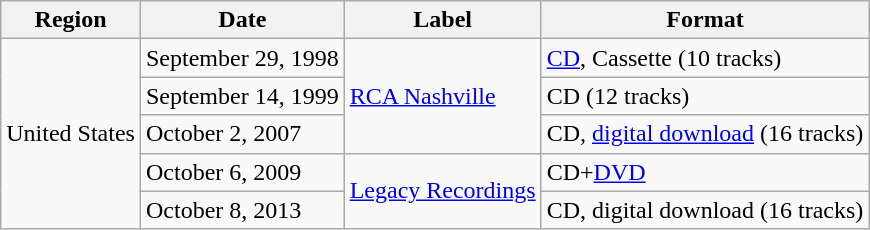<table class="wikitable">
<tr>
<th>Region</th>
<th>Date</th>
<th>Label</th>
<th>Format</th>
</tr>
<tr>
<td rowspan="5">United States</td>
<td>September 29, 1998</td>
<td rowspan="3"><a href='#'>RCA Nashville</a></td>
<td><a href='#'>CD</a>, Cassette (10 tracks)</td>
</tr>
<tr>
<td>September 14, 1999</td>
<td>CD (12 tracks)</td>
</tr>
<tr>
<td>October 2, 2007</td>
<td>CD, <a href='#'>digital download</a> (16 tracks)</td>
</tr>
<tr>
<td>October 6, 2009</td>
<td rowspan="2"><a href='#'>Legacy Recordings</a></td>
<td>CD+<a href='#'>DVD</a></td>
</tr>
<tr>
<td>October 8, 2013</td>
<td>CD, digital download (16 tracks)</td>
</tr>
</table>
